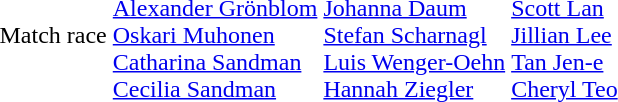<table>
<tr>
<td>Match race<br></td>
<td> <br><a href='#'>Alexander Grönblom</a><br><a href='#'>Oskari Muhonen</a><br><a href='#'>Catharina Sandman</a><br><a href='#'>Cecilia Sandman</a></td>
<td><br><a href='#'>Johanna Daum</a><br><a href='#'>Stefan Scharnagl</a><br><a href='#'>Luis Wenger-Oehn</a><br><a href='#'>Hannah Ziegler</a></td>
<td> <br><a href='#'>Scott Lan</a><br><a href='#'>Jillian Lee</a><br><a href='#'>Tan Jen-e</a><br><a href='#'>Cheryl Teo</a></td>
</tr>
</table>
